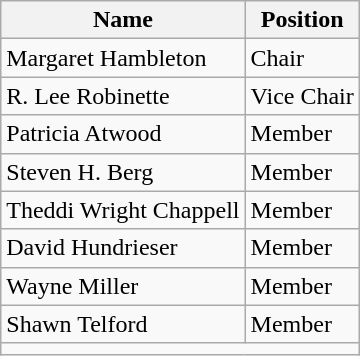<table class="wikitable">
<tr>
<th>Name</th>
<th>Position</th>
</tr>
<tr>
<td>Margaret Hambleton</td>
<td>Chair</td>
</tr>
<tr>
<td>R. Lee Robinette</td>
<td>Vice Chair</td>
</tr>
<tr>
<td>Patricia Atwood</td>
<td>Member</td>
</tr>
<tr>
<td>Steven H. Berg</td>
<td>Member</td>
</tr>
<tr>
<td>Theddi Wright Chappell</td>
<td>Member</td>
</tr>
<tr>
<td>David Hundrieser</td>
<td>Member</td>
</tr>
<tr>
<td>Wayne Miller</td>
<td>Member</td>
</tr>
<tr>
<td>Shawn Telford</td>
<td>Member</td>
</tr>
<tr>
<td colspan="2" style="text-align:center;"><small></small></td>
</tr>
</table>
